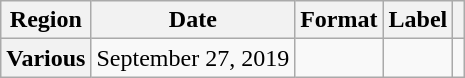<table class="wikitable plainrowheaders">
<tr>
<th scope="col">Region</th>
<th scope="col">Date</th>
<th scope="col">Format</th>
<th scope="col">Label</th>
<th scope="col"></th>
</tr>
<tr>
<th scope="row">Various</th>
<td>September 27, 2019</td>
<td></td>
<td></td>
<td style="text-align:center;"></td>
</tr>
</table>
